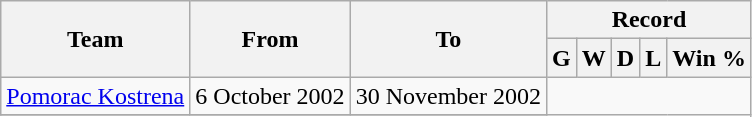<table class="wikitable sortable">
<tr>
<th rowspan="2">Team</th>
<th rowspan="2">From</th>
<th rowspan="2">To</th>
<th colspan="5">Record</th>
</tr>
<tr>
<th>G</th>
<th>W</th>
<th>D</th>
<th>L</th>
<th>Win %</th>
</tr>
<tr>
<td><a href='#'>Pomorac Kostrena</a></td>
<td>6 October 2002</td>
<td>30 November 2002<br></td>
</tr>
<tr>
</tr>
</table>
